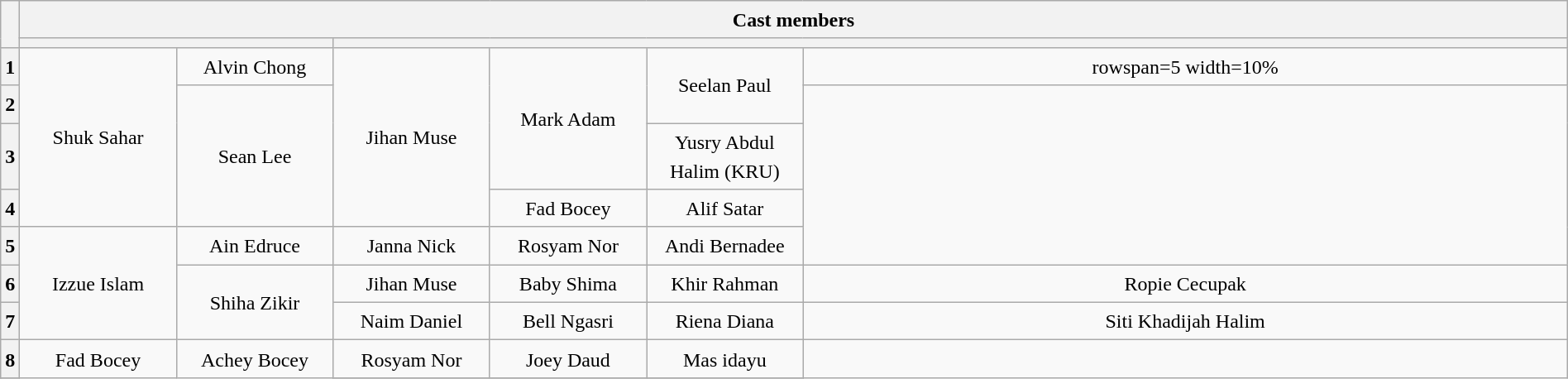<table class="wikitable plainrowheaders" style="width:100%; text-align:center; line-height:23px;">
<tr>
<th rowspan=2 width=1%></th>
<th colspan=6>Cast members </th>
</tr>
<tr>
<th colspan=2></th>
<th colspan=4></th>
</tr>
<tr>
<th>1</th>
<td rowspan=4 width=10%>Shuk Sahar</td>
<td width=10%>Alvin Chong</td>
<td rowspan=4 width=10%>Jihan Muse</td>
<td rowspan=3 width=10%>Mark Adam</td>
<td rowspan=2 width=10%>Seelan Paul</td>
<td>rowspan=5 width=10% </td>
</tr>
<tr>
<th>2</th>
<td rowspan=3>Sean Lee</td>
</tr>
<tr>
<th>3</th>
<td>Yusry Abdul Halim (KRU)</td>
</tr>
<tr>
<th>4</th>
<td>Fad Bocey</td>
<td>Alif Satar</td>
</tr>
<tr>
<th>5</th>
<td rowspan=3>Izzue Islam</td>
<td>Ain Edruce</td>
<td>Janna Nick</td>
<td>Rosyam Nor</td>
<td>Andi Bernadee</td>
</tr>
<tr>
<th>6</th>
<td rowspan=2>Shiha Zikir</td>
<td>Jihan Muse</td>
<td>Baby Shima</td>
<td>Khir Rahman</td>
<td>Ropie Cecupak</td>
</tr>
<tr>
<th>7</th>
<td>Naim Daniel</td>
<td>Bell Ngasri</td>
<td>Riena Diana</td>
<td>Siti Khadijah Halim</td>
</tr>
<tr>
<th>8</th>
<td rowspan=2>Fad Bocey</td>
<td rowspan=2>Achey Bocey</td>
<td>Rosyam Nor</td>
<td>Joey Daud</td>
<td>Mas idayu</td>
</tr>
<tr>
</tr>
</table>
